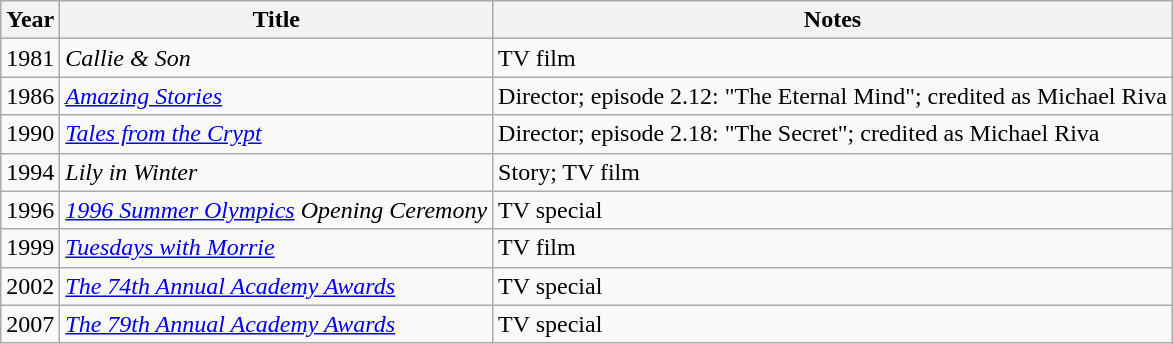<table class="wikitable sortable">
<tr>
<th>Year</th>
<th>Title</th>
<th class="unsortable">Notes</th>
</tr>
<tr>
<td>1981</td>
<td><em>Callie & Son</em></td>
<td>TV film</td>
</tr>
<tr>
<td>1986</td>
<td><em><a href='#'>Amazing Stories</a></em></td>
<td>Director; episode 2.12: "The Eternal Mind"; credited as Michael Riva</td>
</tr>
<tr>
<td>1990</td>
<td><em><a href='#'>Tales from the Crypt</a></em></td>
<td>Director; episode 2.18: "The Secret"; credited as Michael Riva</td>
</tr>
<tr>
<td>1994</td>
<td><em>Lily in Winter </em></td>
<td>Story; TV film</td>
</tr>
<tr>
<td>1996</td>
<td><em><a href='#'>1996 Summer Olympics</a> Opening Ceremony</em></td>
<td>TV special</td>
</tr>
<tr>
<td>1999</td>
<td><em><a href='#'>Tuesdays with Morrie</a></em></td>
<td>TV film</td>
</tr>
<tr>
<td>2002</td>
<td><em><a href='#'>The 74th Annual Academy Awards</a></em></td>
<td>TV special</td>
</tr>
<tr>
<td>2007</td>
<td><em><a href='#'>The 79th Annual Academy Awards</a></em></td>
<td>TV special</td>
</tr>
</table>
